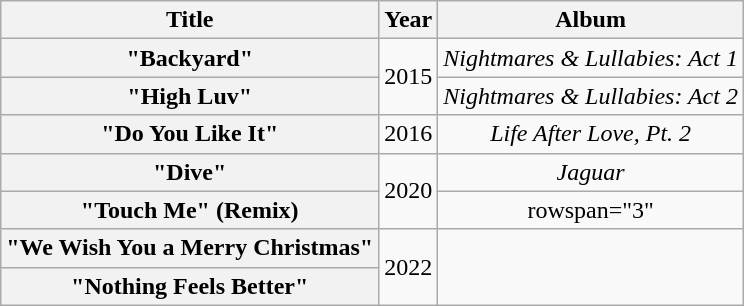<table class="wikitable plainrowheaders" style="text-align:center;">
<tr>
<th scope="col">Title</th>
<th scope="col">Year</th>
<th scope="col">Album</th>
</tr>
<tr>
<th scope="row">"Backyard"</th>
<td rowspan="2">2015</td>
<td><em>Nightmares & Lullabies: Act 1</em></td>
</tr>
<tr>
<th scope="row">"High Luv"</th>
<td><em>Nightmares & Lullabies: Act 2</em></td>
</tr>
<tr>
<th scope="row">"Do You Like It"</th>
<td>2016</td>
<td><em>Life After Love, Pt. 2</em></td>
</tr>
<tr>
<th scope="row">"Dive"</th>
<td rowspan="2">2020</td>
<td><em>Jaguar</em></td>
</tr>
<tr>
<th scope="row">"Touch Me" (Remix)<br></th>
<td>rowspan="3" </td>
</tr>
<tr>
<th scope="row">"We Wish You a Merry Christmas"</th>
<td rowspan="2">2022</td>
</tr>
<tr>
<th scope="row">"Nothing Feels Better"</th>
</tr>
</table>
